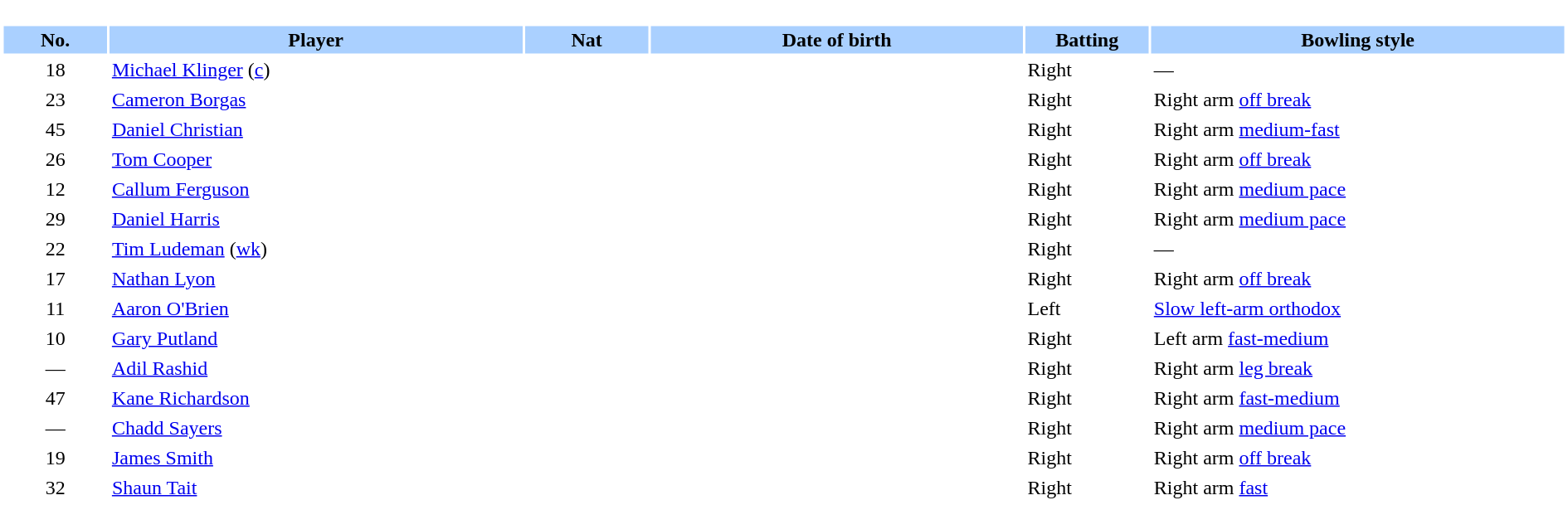<table border="0" style="width:100%;">
<tr>
<td style="vertical-align:top; background:#fff; width:90%;"><br><table border="0" cellspacing="2" cellpadding="2" style="width:100%;">
<tr style="background:#aad0ff;">
<th scope="col" width="5%">No.</th>
<th scope="col" width="20%">Player</th>
<th scope="col" width="6%">Nat</th>
<th scope="col" width="18%">Date of birth</th>
<th scope="col" width="6%">Batting</th>
<th scope="col" width="20%">Bowling style</th>
</tr>
<tr>
<td style="text-align:center">18</td>
<td><a href='#'>Michael Klinger</a> (<a href='#'>c</a>)</td>
<td style="text-align:center"></td>
<td></td>
<td>Right</td>
<td>—</td>
</tr>
<tr>
<td style="text-align:center">23</td>
<td><a href='#'>Cameron Borgas</a></td>
<td style="text-align:center"></td>
<td></td>
<td>Right</td>
<td>Right arm <a href='#'>off break</a></td>
</tr>
<tr>
<td style="text-align:center">45</td>
<td><a href='#'>Daniel Christian</a></td>
<td style="text-align:center"></td>
<td></td>
<td>Right</td>
<td>Right arm <a href='#'>medium-fast</a></td>
</tr>
<tr>
<td style="text-align:center">26</td>
<td><a href='#'>Tom Cooper</a></td>
<td style="text-align:center"></td>
<td></td>
<td>Right</td>
<td>Right arm <a href='#'>off break</a></td>
</tr>
<tr>
<td style="text-align:center">12</td>
<td><a href='#'>Callum Ferguson</a></td>
<td style="text-align:center"></td>
<td></td>
<td>Right</td>
<td>Right arm <a href='#'>medium pace</a></td>
</tr>
<tr>
<td style="text-align:center">29</td>
<td><a href='#'>Daniel Harris</a></td>
<td style="text-align:center"></td>
<td></td>
<td>Right</td>
<td>Right arm <a href='#'>medium pace</a></td>
</tr>
<tr>
<td style="text-align:center">22</td>
<td><a href='#'>Tim Ludeman</a> (<a href='#'>wk</a>)</td>
<td style="text-align:center"></td>
<td></td>
<td>Right</td>
<td>—</td>
</tr>
<tr>
<td style="text-align:center">17</td>
<td><a href='#'>Nathan Lyon</a></td>
<td style="text-align:center"></td>
<td></td>
<td>Right</td>
<td>Right arm <a href='#'>off break</a></td>
</tr>
<tr>
<td style="text-align:center">11</td>
<td><a href='#'>Aaron O'Brien</a></td>
<td style="text-align:center"></td>
<td></td>
<td>Left</td>
<td><a href='#'>Slow left-arm orthodox</a></td>
</tr>
<tr>
<td style="text-align:center">10</td>
<td><a href='#'>Gary Putland</a></td>
<td style="text-align:center"></td>
<td></td>
<td>Right</td>
<td>Left arm <a href='#'>fast-medium</a></td>
</tr>
<tr>
<td style="text-align:center">—</td>
<td><a href='#'>Adil Rashid</a></td>
<td style="text-align:center"></td>
<td></td>
<td>Right</td>
<td>Right arm <a href='#'>leg break</a></td>
</tr>
<tr>
<td style="text-align:center">47</td>
<td><a href='#'>Kane Richardson</a></td>
<td style="text-align:center"></td>
<td></td>
<td>Right</td>
<td>Right arm <a href='#'>fast-medium</a></td>
</tr>
<tr>
<td style="text-align:center">—</td>
<td><a href='#'>Chadd Sayers</a></td>
<td style="text-align:center"></td>
<td></td>
<td>Right</td>
<td>Right arm <a href='#'>medium pace</a></td>
</tr>
<tr>
<td style="text-align:center">19</td>
<td><a href='#'>James Smith</a></td>
<td style="text-align:center"></td>
<td></td>
<td>Right</td>
<td>Right arm <a href='#'>off break</a></td>
</tr>
<tr>
<td style="text-align:center">32</td>
<td><a href='#'>Shaun Tait</a></td>
<td style="text-align:center"></td>
<td></td>
<td>Right</td>
<td>Right arm <a href='#'>fast</a></td>
</tr>
</table>
</td>
</tr>
</table>
